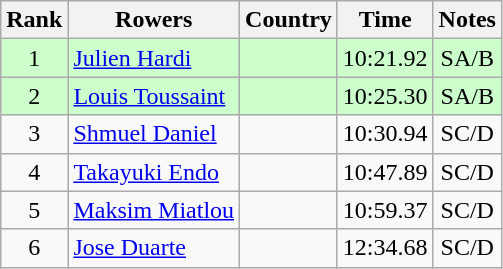<table class="wikitable" style="text-align:center">
<tr>
<th>Rank</th>
<th>Rowers</th>
<th>Country</th>
<th>Time</th>
<th>Notes</th>
</tr>
<tr bgcolor=ccffcc>
<td>1</td>
<td align="left"><a href='#'>Julien Hardi</a></td>
<td align="left"></td>
<td>10:21.92</td>
<td>SA/B</td>
</tr>
<tr bgcolor=ccffcc>
<td>2</td>
<td align="left"><a href='#'>Louis Toussaint</a></td>
<td align="left"></td>
<td>10:25.30</td>
<td>SA/B</td>
</tr>
<tr>
<td>3</td>
<td align="left"><a href='#'>Shmuel Daniel</a></td>
<td align="left"></td>
<td>10:30.94</td>
<td>SC/D</td>
</tr>
<tr>
<td>4</td>
<td align="left"><a href='#'>Takayuki Endo</a></td>
<td align="left"></td>
<td>10:47.89</td>
<td>SC/D</td>
</tr>
<tr>
<td>5</td>
<td align="left"><a href='#'>Maksim Miatlou</a></td>
<td align="left"></td>
<td>10:59.37</td>
<td>SC/D</td>
</tr>
<tr>
<td>6</td>
<td align="left"><a href='#'>Jose Duarte</a></td>
<td align="left"></td>
<td>12:34.68</td>
<td>SC/D</td>
</tr>
</table>
